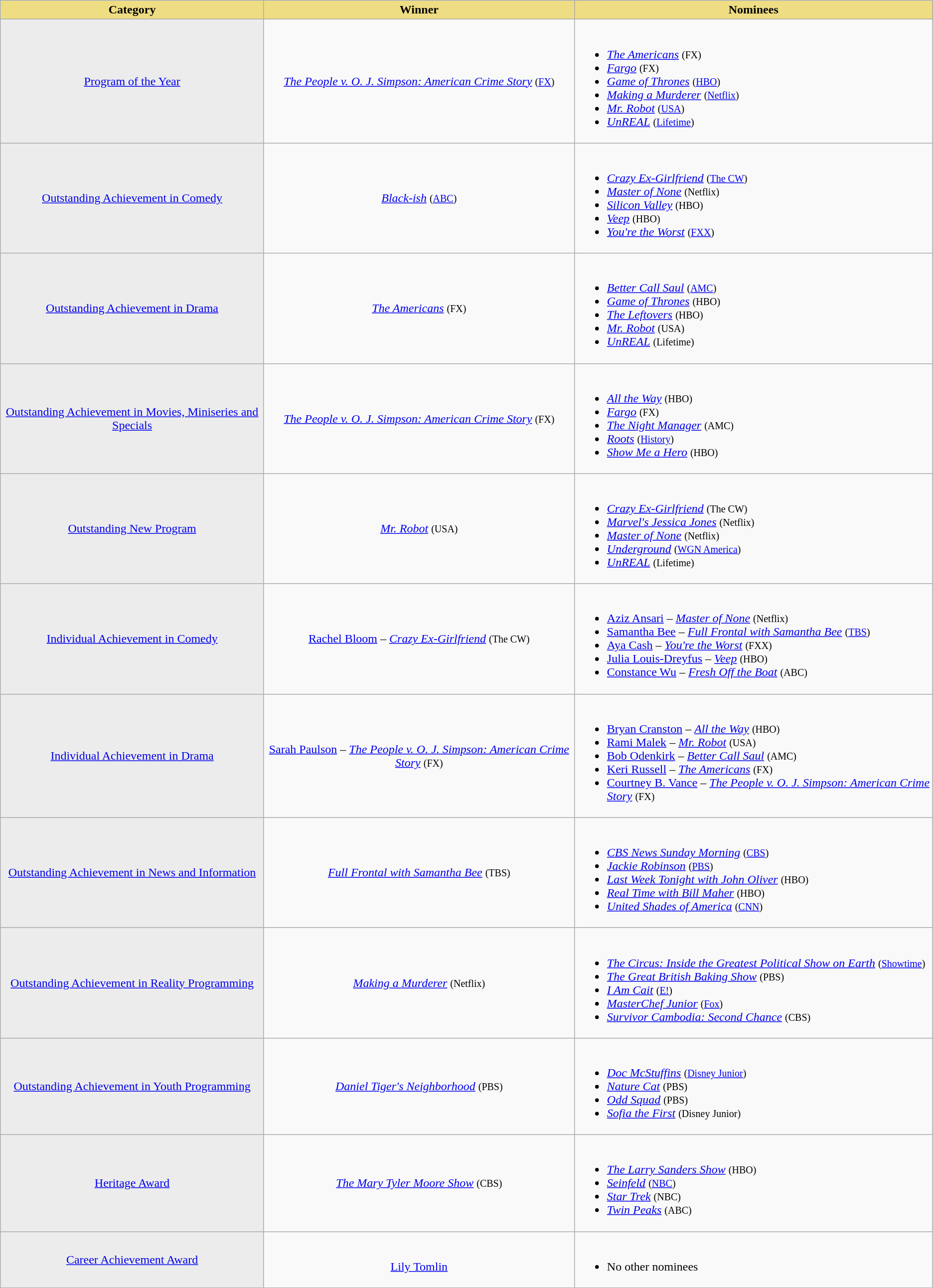<table class="wikitable">
<tr>
<th style="background:#EEDD82;">Category</th>
<th style="background:#EEDD82;">Winner</th>
<th style="background:#EEDD82;">Nominees</th>
</tr>
<tr>
<td align="center" style="background: #ececec; color: grey; vertical-align: middle; text-align: center;" class="table-na"><a href='#'>Program of the Year</a></td>
<td align="center"><em><a href='#'>The People v. O. J. Simpson: American Crime Story</a></em> <small>(<a href='#'>FX</a>)</small></td>
<td><br><ul><li><em><a href='#'>The Americans</a></em> <small>(FX)</small></li><li><em><a href='#'>Fargo</a></em> <small>(FX)</small></li><li><em><a href='#'>Game of Thrones</a></em> <small>(<a href='#'>HBO</a>)</small></li><li><em><a href='#'>Making a Murderer</a></em> <small>(<a href='#'>Netflix</a>)</small></li><li><em><a href='#'>Mr. Robot</a></em> <small>(<a href='#'>USA</a>)</small></li><li><em><a href='#'>UnREAL</a></em> <small>(<a href='#'>Lifetime</a>)</small></li></ul></td>
</tr>
<tr>
<td align="center" style="background: #ececec; color: grey; vertical-align: middle; text-align: center;" class="table-na"><a href='#'>Outstanding Achievement in Comedy</a></td>
<td align="center"><em><a href='#'>Black-ish</a></em> <small>(<a href='#'>ABC</a>)</small></td>
<td><br><ul><li><em><a href='#'>Crazy Ex-Girlfriend</a></em> <small>(<a href='#'>The CW</a>)</small></li><li><em><a href='#'>Master of None</a></em> <small>(Netflix)</small></li><li><em><a href='#'>Silicon Valley</a></em> <small>(HBO)</small></li><li><em><a href='#'>Veep</a></em> <small>(HBO)</small></li><li><em><a href='#'>You're the Worst</a></em> <small>(<a href='#'>FXX</a>)</small></li></ul></td>
</tr>
<tr>
<td align="center" style="background: #ececec; color: grey; vertical-align: middle; text-align: center;" class="table-na"><a href='#'>Outstanding Achievement in Drama</a></td>
<td align="center"><em><a href='#'>The Americans</a></em> <small>(FX)</small></td>
<td><br><ul><li><em><a href='#'>Better Call Saul</a></em> <small>(<a href='#'>AMC</a>)</small></li><li><em><a href='#'>Game of Thrones</a></em> <small>(HBO)</small></li><li><em><a href='#'>The Leftovers</a></em> <small>(HBO)</small></li><li><em><a href='#'>Mr. Robot</a></em> <small>(USA)</small></li><li><em><a href='#'>UnREAL</a></em> <small>(Lifetime)</small></li></ul></td>
</tr>
<tr>
<td align="center" style="background: #ececec; color: grey; vertical-align: middle; text-align: center;" class="table-na"><a href='#'>Outstanding Achievement in Movies, Miniseries and Specials</a></td>
<td align="center"><em><a href='#'>The People v. O. J. Simpson: American Crime Story</a></em> <small>(FX)</small></td>
<td><br><ul><li><em><a href='#'>All the Way</a></em> <small>(HBO)</small></li><li><em><a href='#'>Fargo</a></em> <small>(FX)</small></li><li><em><a href='#'>The Night Manager</a></em> <small>(AMC)</small></li><li><em><a href='#'>Roots</a></em> <small>(<a href='#'>History</a>)</small></li><li><em><a href='#'>Show Me a Hero</a></em> <small>(HBO)</small></li></ul></td>
</tr>
<tr>
<td align="center" style="background: #ececec; color: grey; vertical-align: middle; text-align: center;" class="table-na"><a href='#'>Outstanding New Program</a></td>
<td align="center"><em><a href='#'>Mr. Robot</a></em> <small>(USA)</small></td>
<td><br><ul><li><em><a href='#'>Crazy Ex-Girlfriend</a></em> <small>(The CW)</small></li><li><em><a href='#'>Marvel's Jessica Jones</a></em> <small>(Netflix)</small></li><li><em><a href='#'>Master of None</a></em> <small>(Netflix)</small></li><li><em><a href='#'>Underground</a></em> <small>(<a href='#'>WGN America</a>)</small></li><li><em><a href='#'>UnREAL</a></em> <small>(Lifetime)</small></li></ul></td>
</tr>
<tr>
<td align="center" style="background: #ececec; color: grey; vertical-align: middle; text-align: center;" class="table-na"><a href='#'>Individual Achievement in Comedy</a></td>
<td align="center"><a href='#'>Rachel Bloom</a> – <em><a href='#'>Crazy Ex-Girlfriend</a></em> <small>(The CW)</small></td>
<td><br><ul><li><a href='#'>Aziz Ansari</a> – <em><a href='#'>Master of None</a></em> <small>(Netflix)</small></li><li><a href='#'>Samantha Bee</a> – <em><a href='#'>Full Frontal with Samantha Bee</a></em> <small>(<a href='#'>TBS</a>)</small></li><li><a href='#'>Aya Cash</a> – <em><a href='#'>You're the Worst</a></em> <small>(FXX)</small></li><li><a href='#'>Julia Louis-Dreyfus</a> – <em><a href='#'>Veep</a></em> <small>(HBO)</small></li><li><a href='#'>Constance Wu</a> – <em><a href='#'>Fresh Off the Boat</a></em> <small>(ABC)</small></li></ul></td>
</tr>
<tr>
<td align="center" style="background: #ececec; color: grey; vertical-align: middle; text-align: center;" class="table-na"><a href='#'>Individual Achievement in Drama</a></td>
<td align="center"><a href='#'>Sarah Paulson</a> – <em><a href='#'>The People v. O. J. Simpson: American Crime Story</a></em> <small>(FX)</small></td>
<td><br><ul><li><a href='#'>Bryan Cranston</a> – <em><a href='#'>All the Way</a></em> <small>(HBO)</small></li><li><a href='#'>Rami Malek</a> – <em><a href='#'>Mr. Robot</a></em> <small>(USA)</small></li><li><a href='#'>Bob Odenkirk</a> – <em><a href='#'>Better Call Saul</a></em> <small>(AMC)</small></li><li><a href='#'>Keri Russell</a> – <em><a href='#'>The Americans</a></em> <small>(FX)</small></li><li><a href='#'>Courtney B. Vance</a> – <em><a href='#'>The People v. O. J. Simpson: American Crime Story</a></em> <small>(FX)</small></li></ul></td>
</tr>
<tr>
<td align="center" style="background: #ececec; color: grey; vertical-align: middle; text-align: center;" class="table-na"><a href='#'>Outstanding Achievement in News and Information</a></td>
<td align="center"><em><a href='#'>Full Frontal with Samantha Bee</a></em> <small>(TBS)</small></td>
<td><br><ul><li><em><a href='#'>CBS News Sunday Morning</a></em> <small>(<a href='#'>CBS</a>)</small></li><li><em><a href='#'>Jackie Robinson</a></em> <small>(<a href='#'>PBS</a>)</small></li><li><em><a href='#'>Last Week Tonight with John Oliver</a></em> <small>(HBO)</small></li><li><em><a href='#'>Real Time with Bill Maher</a></em> <small>(HBO)</small></li><li><em><a href='#'>United Shades of America</a></em> <small>(<a href='#'>CNN</a>)</small></li></ul></td>
</tr>
<tr>
<td align="center" style="background: #ececec; color: grey; vertical-align: middle; text-align: center;" class="table-na"><a href='#'>Outstanding Achievement in Reality Programming</a></td>
<td align="center"><em><a href='#'>Making a Murderer</a></em> <small>(Netflix)</small></td>
<td><br><ul><li><em><a href='#'>The Circus: Inside the Greatest Political Show on Earth</a></em> <small>(<a href='#'>Showtime</a>)</small></li><li><em><a href='#'>The Great British Baking Show</a></em> <small>(PBS)</small></li><li><em><a href='#'>I Am Cait</a></em> <small>(<a href='#'>E!</a>)</small></li><li><em><a href='#'>MasterChef Junior</a></em> <small>(<a href='#'>Fox</a>)</small></li><li><em><a href='#'>Survivor Cambodia: Second Chance</a></em> <small>(CBS)</small></li></ul></td>
</tr>
<tr>
<td align="center" style="background: #ececec; color: grey; vertical-align: middle; text-align: center;" class="table-na"><a href='#'>Outstanding Achievement in Youth Programming</a></td>
<td align="center"><em><a href='#'>Daniel Tiger's Neighborhood</a></em> <small>(PBS)</small></td>
<td><br><ul><li><em><a href='#'>Doc McStuffins</a></em> <small>(<a href='#'>Disney Junior</a>)</small></li><li><em><a href='#'>Nature Cat</a></em> <small>(PBS)</small></li><li><em><a href='#'>Odd Squad</a></em> <small>(PBS)</small></li><li><em><a href='#'>Sofia the First</a></em> <small>(Disney Junior)</small></li></ul></td>
</tr>
<tr>
<td align="center" style="background: #ececec; color: grey; vertical-align: middle; text-align: center;" class="table-na"><a href='#'>Heritage Award</a></td>
<td align="center"><em><a href='#'>The Mary Tyler Moore Show</a></em> <small>(CBS)</small></td>
<td><br><ul><li><em><a href='#'>The Larry Sanders Show</a></em> <small>(HBO)</small></li><li><em><a href='#'>Seinfeld</a></em> <small>(<a href='#'>NBC</a>)</small></li><li><em><a href='#'>Star Trek</a></em> <small>(NBC)</small></li><li><em><a href='#'>Twin Peaks</a></em> <small>(ABC)</small></li></ul></td>
</tr>
<tr>
<td align="center" style="background: #ececec; color: grey; vertical-align: middle; text-align: center;" class="table-na"><a href='#'>Career Achievement Award</a></td>
<td align="center"><br><a href='#'>Lily Tomlin</a></td>
<td><br><ul><li>No other nominees</li></ul></td>
</tr>
</table>
